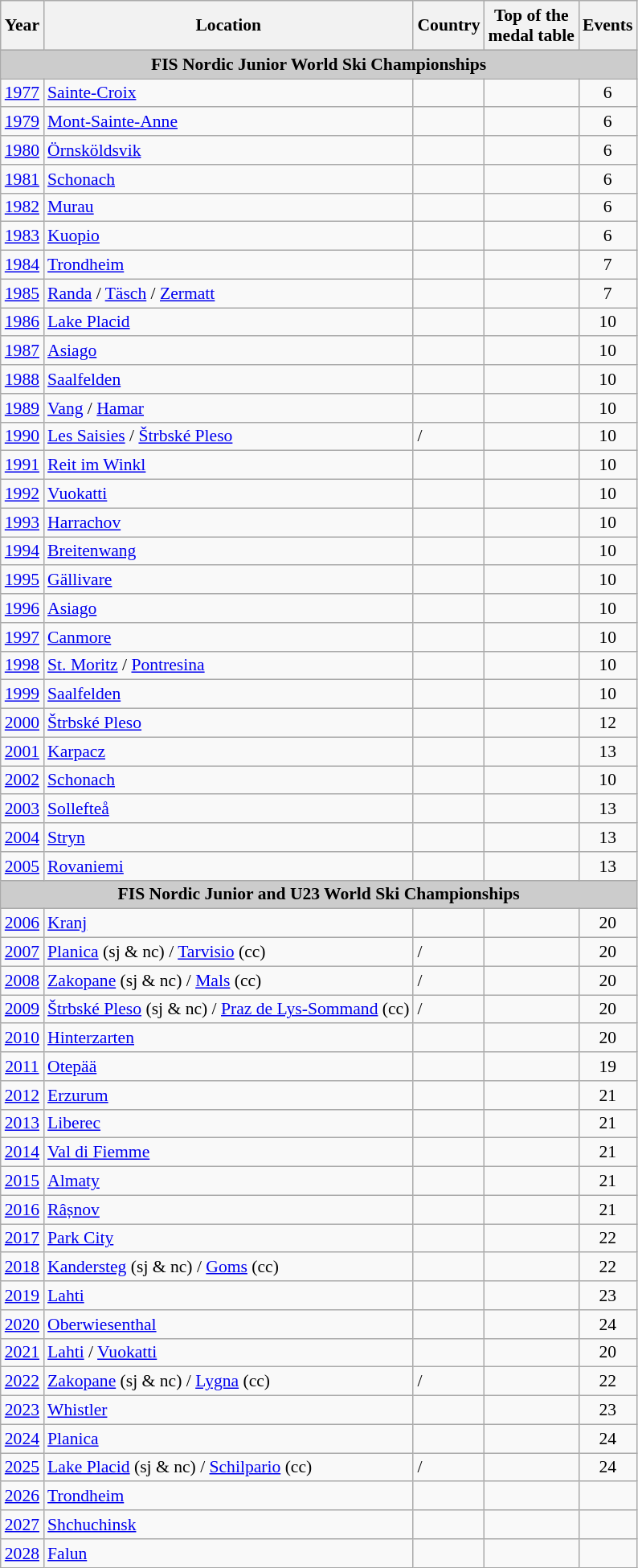<table class="wikitable sortable" style="text-align:left; font-size:90%">
<tr>
<th>Year</th>
<th>Location</th>
<th>Country</th>
<th>Top of the<br>medal table</th>
<th>Events</th>
</tr>
<tr>
<td colspan="5" bgcolor="#cccccc"align=center><strong>FIS Nordic Junior World Ski Championships</strong></td>
</tr>
<tr>
<td align=center><a href='#'>1977</a></td>
<td><a href='#'>Sainte-Croix</a></td>
<td></td>
<td></td>
<td align=center>6</td>
</tr>
<tr>
<td align=center><a href='#'>1979</a></td>
<td><a href='#'>Mont-Sainte-Anne</a></td>
<td></td>
<td></td>
<td align=center>6</td>
</tr>
<tr>
<td align=center><a href='#'>1980</a></td>
<td><a href='#'>Örnsköldsvik</a></td>
<td></td>
<td></td>
<td align=center>6</td>
</tr>
<tr>
<td align=center><a href='#'>1981</a></td>
<td><a href='#'>Schonach</a></td>
<td></td>
<td></td>
<td align=center>6</td>
</tr>
<tr>
<td align=center><a href='#'>1982</a></td>
<td><a href='#'>Murau</a></td>
<td></td>
<td></td>
<td align=center>6</td>
</tr>
<tr>
<td align=center><a href='#'>1983</a></td>
<td><a href='#'>Kuopio</a></td>
<td></td>
<td></td>
<td align=center>6</td>
</tr>
<tr>
<td align=center><a href='#'>1984</a></td>
<td><a href='#'>Trondheim</a></td>
<td></td>
<td></td>
<td align=center>7</td>
</tr>
<tr>
<td align=center><a href='#'>1985</a></td>
<td><a href='#'>Randa</a> / <a href='#'>Täsch</a> / <a href='#'>Zermatt</a></td>
<td></td>
<td></td>
<td align=center>7</td>
</tr>
<tr>
<td align=center><a href='#'>1986</a></td>
<td><a href='#'>Lake Placid</a></td>
<td></td>
<td></td>
<td align=center>10</td>
</tr>
<tr>
<td align=center><a href='#'>1987</a></td>
<td><a href='#'>Asiago</a></td>
<td></td>
<td></td>
<td align=center>10</td>
</tr>
<tr>
<td align=center><a href='#'>1988</a></td>
<td><a href='#'>Saalfelden</a></td>
<td></td>
<td></td>
<td align=center>10</td>
</tr>
<tr>
<td align=center><a href='#'>1989</a></td>
<td><a href='#'>Vang</a> / <a href='#'>Hamar</a></td>
<td></td>
<td></td>
<td align=center>10</td>
</tr>
<tr>
<td align=center><a href='#'>1990</a></td>
<td><a href='#'>Les Saisies</a> / <a href='#'>Štrbské Pleso</a></td>
<td> / </td>
<td></td>
<td align=center>10</td>
</tr>
<tr>
<td align=center><a href='#'>1991</a></td>
<td><a href='#'>Reit im Winkl</a></td>
<td></td>
<td></td>
<td align=center>10</td>
</tr>
<tr>
<td align=center><a href='#'>1992</a></td>
<td><a href='#'>Vuokatti</a></td>
<td></td>
<td></td>
<td align=center>10</td>
</tr>
<tr>
<td align=center><a href='#'>1993</a></td>
<td><a href='#'>Harrachov</a></td>
<td></td>
<td></td>
<td align=center>10</td>
</tr>
<tr>
<td align=center><a href='#'>1994</a></td>
<td><a href='#'>Breitenwang</a></td>
<td></td>
<td></td>
<td align=center>10</td>
</tr>
<tr>
<td align=center><a href='#'>1995</a></td>
<td><a href='#'>Gällivare</a></td>
<td></td>
<td></td>
<td align=center>10</td>
</tr>
<tr>
<td align=center><a href='#'>1996</a></td>
<td><a href='#'>Asiago</a></td>
<td></td>
<td></td>
<td align=center>10</td>
</tr>
<tr>
<td align=center><a href='#'>1997</a></td>
<td><a href='#'>Canmore</a></td>
<td></td>
<td></td>
<td align=center>10</td>
</tr>
<tr>
<td align=center><a href='#'>1998</a></td>
<td><a href='#'>St. Moritz</a> / <a href='#'>Pontresina</a></td>
<td></td>
<td></td>
<td align=center>10</td>
</tr>
<tr>
<td align=center><a href='#'>1999</a></td>
<td><a href='#'>Saalfelden</a></td>
<td></td>
<td></td>
<td align=center>10</td>
</tr>
<tr>
<td align=center><a href='#'>2000</a></td>
<td><a href='#'>Štrbské Pleso</a></td>
<td></td>
<td></td>
<td align=center>12</td>
</tr>
<tr>
<td align=center><a href='#'>2001</a></td>
<td><a href='#'>Karpacz</a></td>
<td></td>
<td></td>
<td align=center>13</td>
</tr>
<tr>
<td align=center><a href='#'>2002</a></td>
<td><a href='#'>Schonach</a></td>
<td></td>
<td></td>
<td align=center>10</td>
</tr>
<tr>
<td align=center><a href='#'>2003</a></td>
<td><a href='#'>Sollefteå</a></td>
<td></td>
<td></td>
<td align=center>13</td>
</tr>
<tr>
<td align=center><a href='#'>2004</a></td>
<td><a href='#'>Stryn</a></td>
<td></td>
<td></td>
<td align=center>13</td>
</tr>
<tr>
<td align=center><a href='#'>2005</a></td>
<td><a href='#'>Rovaniemi</a></td>
<td></td>
<td></td>
<td align=center>13</td>
</tr>
<tr>
<td colspan="5" bgcolor="#cccccc"align=center><strong>FIS Nordic Junior and U23 World Ski Championships</strong></td>
</tr>
<tr>
<td align=center><a href='#'>2006</a></td>
<td><a href='#'>Kranj</a></td>
<td></td>
<td></td>
<td align=center>20</td>
</tr>
<tr>
<td align=center><a href='#'>2007</a></td>
<td><a href='#'>Planica</a> (sj & nc) / <a href='#'>Tarvisio</a> (cc)</td>
<td> / </td>
<td></td>
<td align=center>20</td>
</tr>
<tr>
<td align=center><a href='#'>2008</a></td>
<td><a href='#'>Zakopane</a> (sj & nc) / <a href='#'>Mals</a> (cc)</td>
<td> / </td>
<td></td>
<td align=center>20</td>
</tr>
<tr>
<td align=center><a href='#'>2009</a></td>
<td><a href='#'>Štrbské Pleso</a> (sj & nc) / <a href='#'>Praz de Lys-Sommand</a> (cc)</td>
<td> / </td>
<td></td>
<td align=center>20</td>
</tr>
<tr>
<td align=center><a href='#'>2010</a></td>
<td><a href='#'>Hinterzarten</a></td>
<td></td>
<td></td>
<td align=center>20</td>
</tr>
<tr>
<td align=center><a href='#'>2011</a></td>
<td><a href='#'>Otepää</a></td>
<td></td>
<td></td>
<td align=center>19</td>
</tr>
<tr>
<td align=center><a href='#'>2012</a></td>
<td><a href='#'>Erzurum</a></td>
<td></td>
<td></td>
<td align=center>21</td>
</tr>
<tr>
<td align=center><a href='#'>2013</a></td>
<td><a href='#'>Liberec</a></td>
<td></td>
<td></td>
<td align=center>21</td>
</tr>
<tr>
<td align=center><a href='#'>2014</a></td>
<td><a href='#'>Val di Fiemme</a></td>
<td></td>
<td></td>
<td align=center>21</td>
</tr>
<tr>
<td align=center><a href='#'>2015</a></td>
<td><a href='#'>Almaty</a></td>
<td></td>
<td></td>
<td align=center>21</td>
</tr>
<tr>
<td align=center><a href='#'>2016</a></td>
<td><a href='#'>Râșnov</a></td>
<td></td>
<td></td>
<td align=center>21</td>
</tr>
<tr>
<td align=center><a href='#'>2017</a></td>
<td><a href='#'>Park City</a></td>
<td></td>
<td></td>
<td align=center>22</td>
</tr>
<tr>
<td align=center><a href='#'>2018</a></td>
<td><a href='#'>Kandersteg</a> (sj & nc) / <a href='#'>Goms</a> (cc)</td>
<td></td>
<td></td>
<td align=center>22</td>
</tr>
<tr>
<td align=center><a href='#'>2019</a></td>
<td><a href='#'>Lahti</a></td>
<td></td>
<td></td>
<td align=center>23</td>
</tr>
<tr>
<td align=center><a href='#'>2020</a></td>
<td><a href='#'>Oberwiesenthal</a></td>
<td></td>
<td></td>
<td align=center>24</td>
</tr>
<tr>
<td align=center><a href='#'>2021</a></td>
<td><a href='#'>Lahti</a> / <a href='#'>Vuokatti</a></td>
<td></td>
<td></td>
<td align=center>20</td>
</tr>
<tr>
<td align=center><a href='#'>2022</a></td>
<td><a href='#'>Zakopane</a> (sj & nc) / <a href='#'>Lygna</a> (cc)</td>
<td> /  </td>
<td></td>
<td align=center>22</td>
</tr>
<tr>
<td align=center><a href='#'>2023</a></td>
<td><a href='#'>Whistler</a></td>
<td></td>
<td></td>
<td align=center>23</td>
</tr>
<tr>
<td align=center><a href='#'>2024</a></td>
<td><a href='#'>Planica</a></td>
<td></td>
<td></td>
<td align=center>24</td>
</tr>
<tr>
<td align=center><a href='#'>2025</a></td>
<td><a href='#'>Lake Placid</a> (sj & nc) / <a href='#'>Schilpario</a> (cc)</td>
<td> /  </td>
<td></td>
<td align=center>24</td>
</tr>
<tr>
<td align=center><a href='#'>2026</a></td>
<td><a href='#'>Trondheim</a></td>
<td></td>
<td></td>
<td align=center></td>
</tr>
<tr>
<td align=center><a href='#'>2027</a></td>
<td><a href='#'>Shchuchinsk</a></td>
<td></td>
<td></td>
<td align=center></td>
</tr>
<tr>
<td align=center><a href='#'>2028</a></td>
<td><a href='#'>Falun</a></td>
<td></td>
<td></td>
<td align=center></td>
</tr>
</table>
